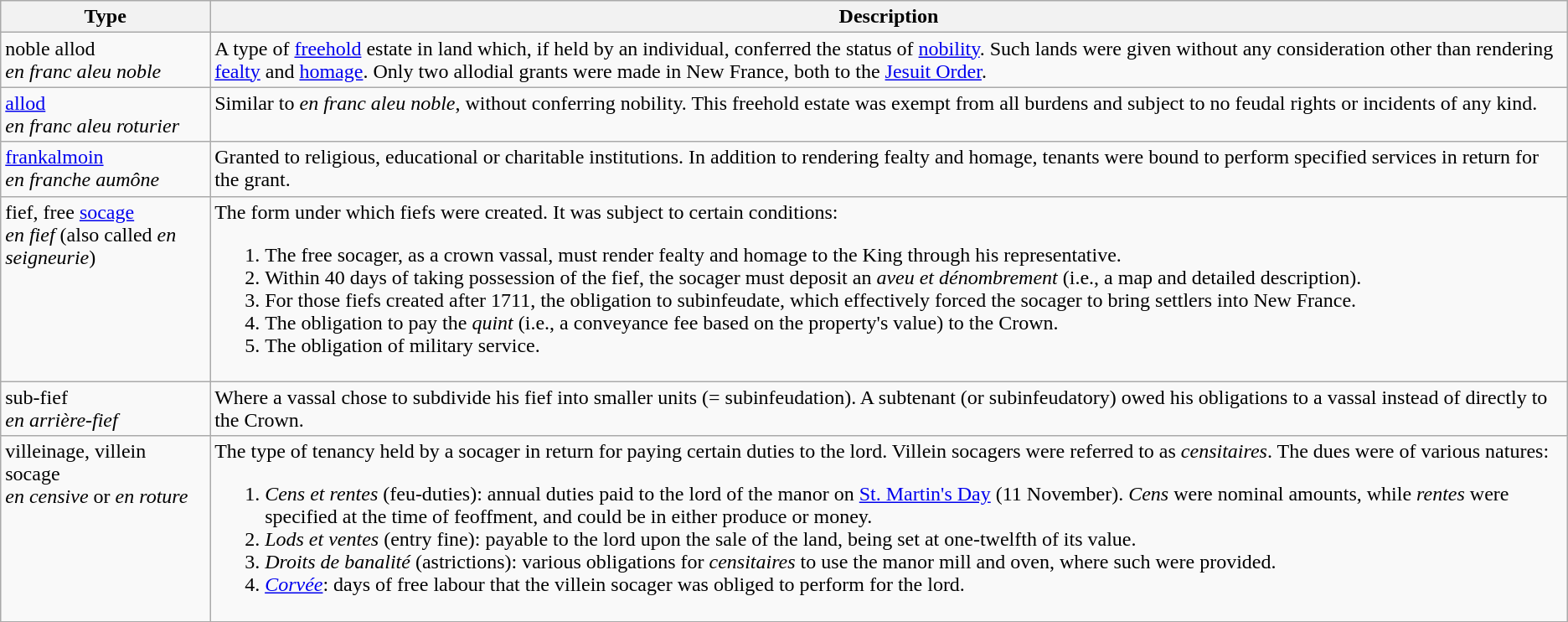<table class="wikitable">
<tr>
<th>Type</th>
<th>Description</th>
</tr>
<tr valign="top">
<td>noble allod<br><em>en franc aleu noble</em></td>
<td>A type of <a href='#'>freehold</a> estate in land which, if held by an individual, conferred the status of <a href='#'>nobility</a>. Such lands were given without any consideration other than rendering <a href='#'>fealty</a> and <a href='#'>homage</a>. Only two allodial grants were made in New France, both to the <a href='#'>Jesuit Order</a>.</td>
</tr>
<tr valign="top">
<td><a href='#'>allod</a><br><em>en franc aleu roturier</em></td>
<td>Similar to <em>en franc aleu noble</em>, without conferring nobility. This freehold estate was exempt from all burdens and subject to no feudal rights or incidents of any kind.</td>
</tr>
<tr valign="top">
<td><a href='#'>frankalmoin</a><br> <em>en franche aumône</em></td>
<td>Granted to religious, educational or charitable institutions. In addition to rendering fealty and homage, tenants were bound to perform specified services in return for the grant.</td>
</tr>
<tr valign="top">
<td>fief, free <a href='#'>socage</a><br><em>en fief</em> (also called <em>en seigneurie</em>)</td>
<td>The form under which fiefs were created. It was subject to certain conditions:<br><ol><li>The free socager, as a crown vassal, must render fealty and homage to the King through his representative.</li><li>Within 40 days of taking possession of the fief, the socager must deposit an <em>aveu et dénombrement</em> (i.e., a map and detailed description).</li><li>For those fiefs created after 1711, the obligation to subinfeudate, which effectively forced the socager to bring settlers into New France.</li><li>The obligation to pay the <em>quint</em> (i.e., a conveyance fee based on the property's value) to the Crown.</li><li>The obligation of military service.</li></ol></td>
</tr>
<tr valign="top">
<td>sub-fief<br><em>en arrière-fief</em></td>
<td>Where a vassal chose to subdivide his fief into smaller units (= subinfeudation). A subtenant (or subinfeudatory) owed his obligations to a vassal instead of directly to the Crown.</td>
</tr>
<tr valign="top">
<td>villeinage, villein socage<br><em>en censive</em> or <em>en roture</em></td>
<td>The type of tenancy held by a socager in return for paying certain duties to the lord. Villein socagers were referred to as <em>censitaires</em>. The dues were of various natures:<br><ol><li><em>Cens et rentes</em> (feu-duties): annual duties paid to the lord of the manor on <a href='#'>St. Martin's Day</a> (11 November). <em>Cens</em> were nominal amounts, while <em>rentes</em> were specified at the time of feoffment, and could be in either produce or money.</li><li><em>Lods et ventes</em> (entry fine): payable to the lord upon the sale of the land, being set at one-twelfth of its value.</li><li><em>Droits de banalité</em> (astrictions): various obligations for <em>censitaires</em> to use the manor mill and oven, where such were provided.</li><li><em><a href='#'>Corvée</a></em>: days of free labour that the villein socager was obliged to perform for the lord.</li></ol></td>
</tr>
</table>
